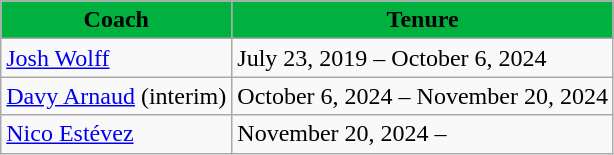<table class="wikitable">
<tr>
<th style="background:#00B140; color:#000000;" scope="col">Coach</th>
<th style="background:#00B140; color:#000000;" scope="col">Tenure</th>
</tr>
<tr>
<td> <a href='#'>Josh Wolff</a></td>
<td>July 23, 2019 – October 6, 2024</td>
</tr>
<tr>
<td> <a href='#'>Davy Arnaud</a> (interim)</td>
<td>October 6, 2024 – November 20, 2024</td>
</tr>
<tr>
<td> <a href='#'>Nico Estévez</a></td>
<td>November 20, 2024 –</td>
</tr>
</table>
